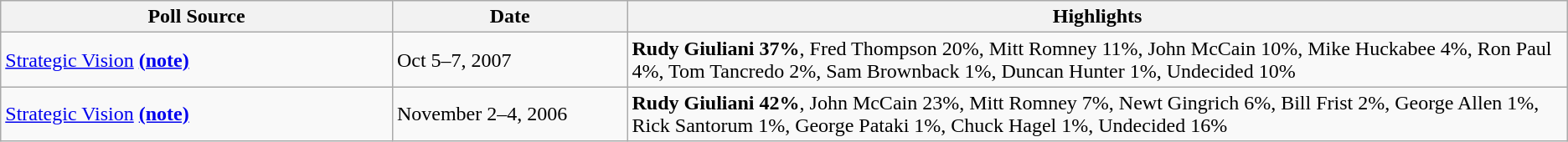<table class="wikitable sortable">
<tr>
<th width="25%">Poll Source</th>
<th width="15%">Date</th>
<th width="60%">Highlights</th>
</tr>
<tr>
<td><a href='#'>Strategic Vision</a> <strong><a href='#'>(note)</a></strong></td>
<td>Oct 5–7, 2007</td>
<td><strong>Rudy Giuliani 37%</strong>, Fred Thompson 20%, Mitt Romney 11%, John McCain 10%, Mike Huckabee 4%, Ron Paul 4%, Tom Tancredo 2%, Sam Brownback 1%, Duncan Hunter 1%, Undecided 10%</td>
</tr>
<tr>
<td><a href='#'>Strategic Vision</a> <strong><a href='#'>(note)</a></strong></td>
<td>November 2–4, 2006</td>
<td><strong>Rudy Giuliani 42%</strong>, John McCain 23%, Mitt Romney 7%, Newt Gingrich 6%, Bill Frist 2%, George Allen 1%, Rick Santorum 1%, George Pataki 1%,  Chuck Hagel 1%, Undecided 16%</td>
</tr>
</table>
